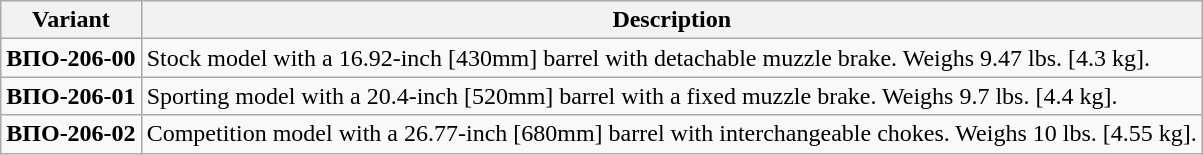<table class="wikitable">
<tr>
<th>Variant</th>
<th>Description</th>
</tr>
<tr>
<td><strong>ВПО-206-00</strong></td>
<td>Stock model with a 16.92-inch [430mm] barrel with detachable muzzle brake. Weighs 9.47 lbs. [4.3 kg].</td>
</tr>
<tr>
<td><strong>ВПО-206-01</strong></td>
<td>Sporting model with a 20.4-inch [520mm] barrel with a fixed muzzle brake. Weighs 9.7 lbs. [4.4 kg].</td>
</tr>
<tr>
<td><strong>ВПО-206-02</strong></td>
<td>Competition model with a 26.77-inch [680mm] barrel with interchangeable chokes. Weighs 10 lbs. [4.55 kg].</td>
</tr>
</table>
